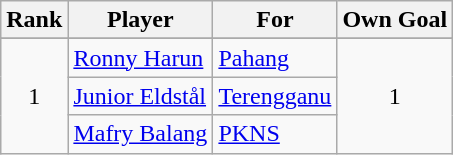<table class="wikitable" style="text-align:center">
<tr>
<th>Rank</th>
<th>Player</th>
<th>For</th>
<th>Own Goal</th>
</tr>
<tr>
</tr>
<tr>
<td rowspan="4">1</td>
<td align="left"> <a href='#'>Ronny Harun</a></td>
<td align="left"><a href='#'>Pahang</a></td>
<td rowspan="4">1</td>
</tr>
<tr>
<td align="left"> <a href='#'>Junior Eldstål</a></td>
<td align="left"><a href='#'>Terengganu</a></td>
</tr>
<tr>
<td align="left"> <a href='#'>Mafry Balang</a></td>
<td align="left"><a href='#'>PKNS</a></td>
</tr>
</table>
